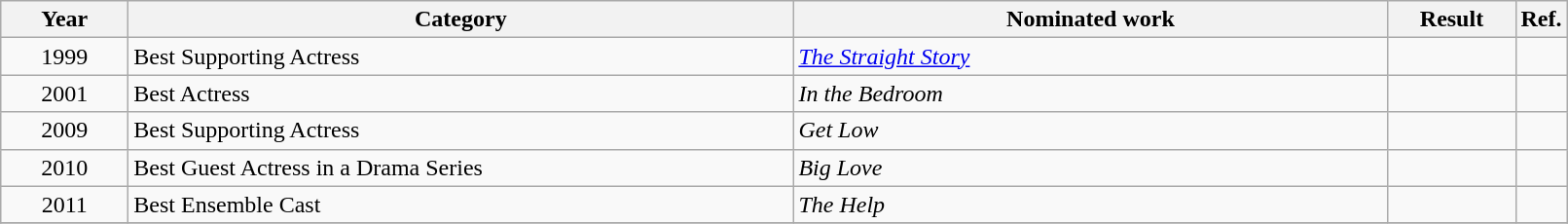<table class=wikitable>
<tr>
<th scope="col" style="width:5em;">Year</th>
<th scope="col" style="width:28em;">Category</th>
<th scope="col" style="width:25em;">Nominated work</th>
<th scope="col" style="width:5em;">Result</th>
<th>Ref.</th>
</tr>
<tr>
<td style="text-align:center;">1999</td>
<td>Best Supporting Actress</td>
<td><em><a href='#'>The Straight Story</a></em></td>
<td></td>
<td></td>
</tr>
<tr>
<td style="text-align:center;">2001</td>
<td>Best Actress</td>
<td><em>In the Bedroom</em></td>
<td></td>
<td></td>
</tr>
<tr>
<td style="text-align:center;">2009</td>
<td>Best Supporting Actress</td>
<td><em>Get Low</em></td>
<td></td>
<td></td>
</tr>
<tr>
<td style="text-align:center;">2010</td>
<td>Best Guest Actress in a Drama Series</td>
<td><em>Big Love</em></td>
<td></td>
<td></td>
</tr>
<tr>
<td style="text-align:center;">2011</td>
<td>Best Ensemble Cast</td>
<td><em>The Help</em></td>
<td></td>
<td></td>
</tr>
<tr>
</tr>
</table>
